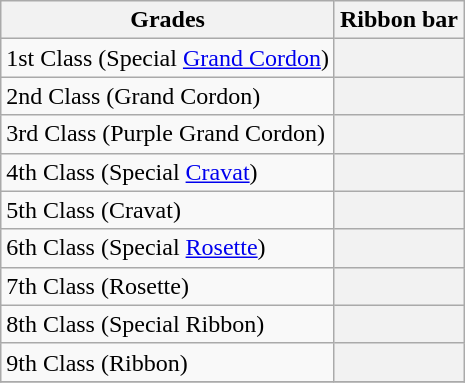<table class="wikitable">
<tr>
<th>Grades</th>
<th>Ribbon bar</th>
</tr>
<tr>
<td>1st Class (Special <a href='#'>Grand Cordon</a>)</td>
<th></th>
</tr>
<tr>
<td>2nd Class (Grand Cordon)</td>
<th></th>
</tr>
<tr>
<td>3rd Class (Purple Grand Cordon)</td>
<th></th>
</tr>
<tr>
<td>4th Class (Special <a href='#'>Cravat</a>)</td>
<th></th>
</tr>
<tr>
<td>5th Class (Cravat)</td>
<th></th>
</tr>
<tr>
<td>6th Class (Special <a href='#'>Rosette</a>)</td>
<th></th>
</tr>
<tr>
<td>7th Class (Rosette)</td>
<th></th>
</tr>
<tr>
<td>8th Class (Special Ribbon)</td>
<th></th>
</tr>
<tr>
<td>9th Class (Ribbon)</td>
<th></th>
</tr>
<tr>
</tr>
</table>
